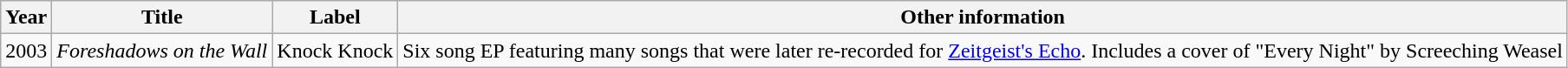<table class="wikitable">
<tr>
<th>Year</th>
<th>Title</th>
<th>Label</th>
<th>Other information</th>
</tr>
<tr>
<td>2003</td>
<td><em>Foreshadows on the Wall</em></td>
<td>Knock Knock</td>
<td>Six song EP featuring many songs that were later re-recorded for <a href='#'>Zeitgeist's Echo</a>. Includes a cover of "Every Night" by Screeching Weasel</td>
</tr>
</table>
